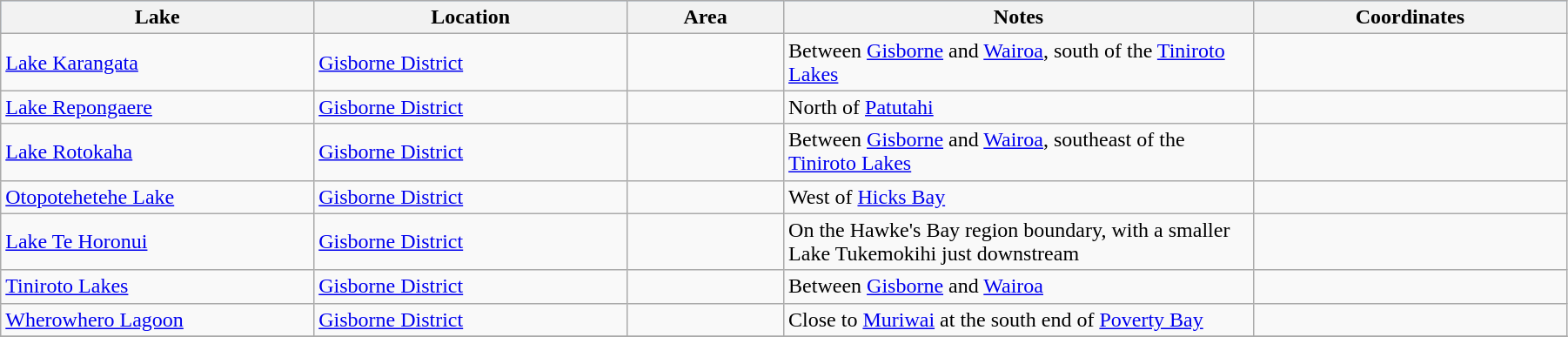<table class="wikitable sortable" width=95%>
<tr bgcolor=#99CCFF>
<th width=20%>Lake</th>
<th width=20%>Location</th>
<th width=10%;data-sort-type="number">Area</th>
<th width=30%>Notes</th>
<th width=20%>Coordinates</th>
</tr>
<tr>
<td><a href='#'>Lake Karangata</a></td>
<td><a href='#'>Gisborne District</a></td>
<td></td>
<td>Between <a href='#'>Gisborne</a> and <a href='#'>Wairoa</a>, south of the <a href='#'>Tiniroto Lakes</a></td>
<td></td>
</tr>
<tr>
<td><a href='#'>Lake Repongaere</a></td>
<td><a href='#'>Gisborne District</a></td>
<td></td>
<td>North of <a href='#'>Patutahi</a></td>
<td></td>
</tr>
<tr>
<td><a href='#'>Lake Rotokaha</a></td>
<td><a href='#'>Gisborne District</a></td>
<td></td>
<td>Between <a href='#'>Gisborne</a> and <a href='#'>Wairoa</a>, southeast of the <a href='#'>Tiniroto Lakes</a></td>
<td></td>
</tr>
<tr>
<td><a href='#'>Otopotehetehe Lake</a></td>
<td><a href='#'>Gisborne District</a></td>
<td></td>
<td>West of <a href='#'>Hicks Bay</a></td>
<td></td>
</tr>
<tr>
<td><a href='#'>Lake Te Horonui</a></td>
<td><a href='#'>Gisborne District</a></td>
<td></td>
<td>On the Hawke's Bay region boundary, with a smaller Lake Tukemokihi just downstream</td>
<td></td>
</tr>
<tr>
<td><a href='#'>Tiniroto Lakes</a></td>
<td><a href='#'>Gisborne District</a></td>
<td></td>
<td>Between <a href='#'>Gisborne</a> and <a href='#'>Wairoa</a></td>
<td></td>
</tr>
<tr>
<td><a href='#'>Wherowhero Lagoon</a></td>
<td><a href='#'>Gisborne District</a></td>
<td></td>
<td>Close to <a href='#'>Muriwai</a> at the south end of <a href='#'>Poverty Bay</a></td>
<td></td>
</tr>
<tr>
</tr>
</table>
